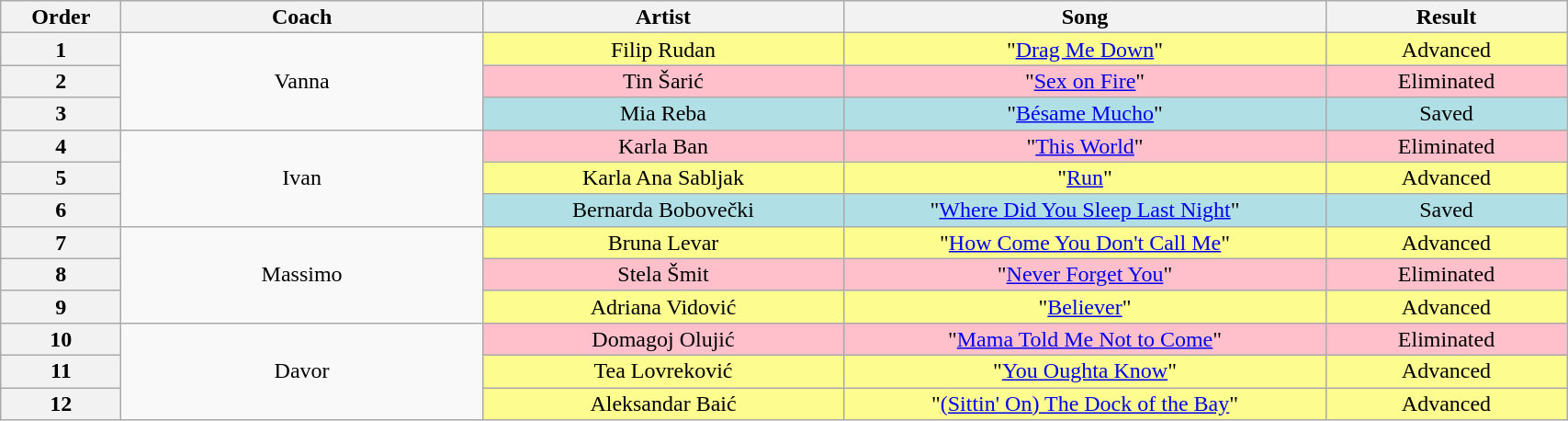<table class="wikitable" style="text-align:center; line-height:16px; width:90%;">
<tr>
<th scope="col" width="05%">Order</th>
<th scope="col" width="15%">Coach</th>
<th scope="col" width="15%">Artist</th>
<th scope="col" width="20%">Song</th>
<th scope="col" width="10%">Result</th>
</tr>
<tr>
<th>1</th>
<td rowspan="3">Vanna</td>
<td style="background:#fdfc8f;">Filip Rudan</td>
<td style="background:#fdfc8f;">"<a href='#'>Drag Me Down</a>"</td>
<td style="background:#fdfc8f;">Advanced</td>
</tr>
<tr>
<th>2</th>
<td style="background:pink;">Tin Šarić</td>
<td style="background:pink;">"<a href='#'>Sex on Fire</a>"</td>
<td style="background:pink;">Eliminated</td>
</tr>
<tr>
<th>3</th>
<td style="background:#b0e0e6;">Mia Reba</td>
<td style="background:#b0e0e6;">"<a href='#'>Bésame Mucho</a>"</td>
<td style="background:#b0e0e6;">Saved</td>
</tr>
<tr>
<th>4</th>
<td rowspan="3">Ivan</td>
<td style="background:pink;">Karla Ban</td>
<td style="background:pink;">"<a href='#'>This World</a>"</td>
<td style="background:pink;">Eliminated</td>
</tr>
<tr>
<th>5</th>
<td style="background:#fdfc8f;">Karla Ana Sabljak</td>
<td style="background:#fdfc8f;">"<a href='#'>Run</a>"</td>
<td style="background:#fdfc8f;">Advanced</td>
</tr>
<tr>
<th>6</th>
<td style="background:#b0e0e6;">Bernarda Bobovečki</td>
<td style="background:#b0e0e6;">"<a href='#'>Where Did You Sleep Last Night</a>"</td>
<td style="background:#b0e0e6;">Saved</td>
</tr>
<tr>
<th>7</th>
<td rowspan="3">Massimo</td>
<td style="background:#fdfc8f;">Bruna Levar</td>
<td style="background:#fdfc8f;">"<a href='#'>How Come You Don't Call Me</a>"</td>
<td style="background:#fdfc8f;">Advanced</td>
</tr>
<tr>
<th>8</th>
<td style="background:pink;">Stela Šmit</td>
<td style="background:pink;">"<a href='#'>Never Forget You</a>"</td>
<td style="background:pink;">Eliminated</td>
</tr>
<tr>
<th>9</th>
<td style="background:#fdfc8f;">Adriana Vidović</td>
<td style="background:#fdfc8f;">"<a href='#'>Believer</a>"</td>
<td style="background:#fdfc8f;">Advanced</td>
</tr>
<tr>
<th>10</th>
<td rowspan="3">Davor</td>
<td style="background:pink;">Domagoj Olujić</td>
<td style="background:pink;">"<a href='#'>Mama Told Me Not to Come</a>"</td>
<td style="background:pink;">Eliminated</td>
</tr>
<tr>
<th>11</th>
<td style="background:#fdfc8f;">Tea Lovreković</td>
<td style="background:#fdfc8f;">"<a href='#'>You Oughta Know</a>"</td>
<td style="background:#fdfc8f;">Advanced</td>
</tr>
<tr>
<th>12</th>
<td style="background:#fdfc8f;">Aleksandar Baić</td>
<td style="background:#fdfc8f;">"<a href='#'>(Sittin' On) The Dock of the Bay</a>"</td>
<td style="background:#fdfc8f;">Advanced</td>
</tr>
</table>
